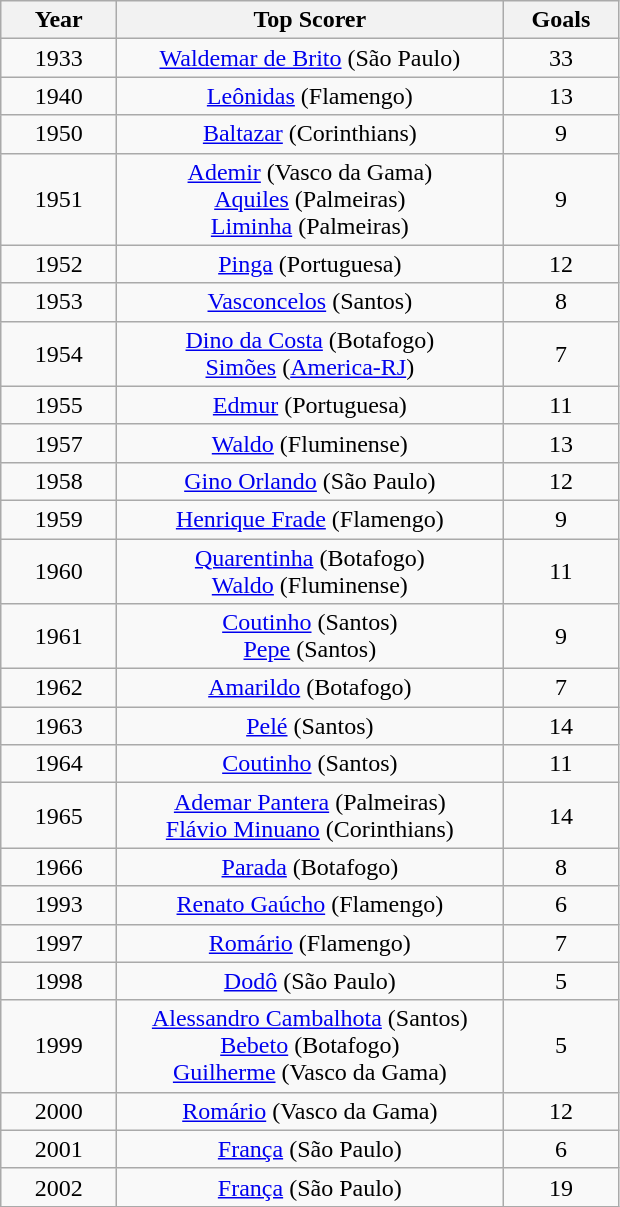<table class="wikitable sortable" style="text-align:center; margin-left:1em;">
<tr>
<th style="width:70px">Year</th>
<th style="width:250px">Top Scorer</th>
<th style="width:70px">Goals</th>
</tr>
<tr>
<td>1933</td>
<td><a href='#'>Waldemar de Brito</a> (São Paulo)</td>
<td>33</td>
</tr>
<tr>
<td>1940</td>
<td><a href='#'>Leônidas</a> (Flamengo)</td>
<td>13</td>
</tr>
<tr>
<td>1950</td>
<td><a href='#'>Baltazar</a> (Corinthians)</td>
<td>9</td>
</tr>
<tr>
<td>1951</td>
<td><a href='#'>Ademir</a> (Vasco da Gama) <br> <a href='#'>Aquiles</a> (Palmeiras) <br> <a href='#'>Liminha</a> (Palmeiras)</td>
<td>9</td>
</tr>
<tr>
<td>1952</td>
<td><a href='#'>Pinga</a> (Portuguesa)</td>
<td>12</td>
</tr>
<tr>
<td>1953</td>
<td><a href='#'>Vasconcelos</a> (Santos)</td>
<td>8</td>
</tr>
<tr>
<td>1954</td>
<td><a href='#'>Dino da Costa</a> (Botafogo) <br> <a href='#'>Simões</a> (<a href='#'>America-RJ</a>)</td>
<td>7</td>
</tr>
<tr>
<td>1955</td>
<td><a href='#'>Edmur</a> (Portuguesa)</td>
<td>11</td>
</tr>
<tr>
<td>1957</td>
<td><a href='#'>Waldo</a> (Fluminense)</td>
<td>13</td>
</tr>
<tr>
<td>1958</td>
<td><a href='#'>Gino Orlando</a> (São Paulo)</td>
<td>12</td>
</tr>
<tr>
<td>1959</td>
<td><a href='#'>Henrique Frade</a> (Flamengo)</td>
<td>9</td>
</tr>
<tr>
<td>1960</td>
<td><a href='#'>Quarentinha</a> (Botafogo) <br> <a href='#'>Waldo</a> (Fluminense)</td>
<td>11</td>
</tr>
<tr>
<td>1961</td>
<td><a href='#'>Coutinho</a> (Santos) <br> <a href='#'>Pepe</a> (Santos)</td>
<td>9</td>
</tr>
<tr>
<td>1962</td>
<td><a href='#'>Amarildo</a> (Botafogo)</td>
<td>7</td>
</tr>
<tr>
<td>1963</td>
<td><a href='#'>Pelé</a> (Santos)</td>
<td>14</td>
</tr>
<tr>
<td>1964</td>
<td><a href='#'>Coutinho</a> (Santos)</td>
<td>11</td>
</tr>
<tr>
<td>1965</td>
<td><a href='#'>Ademar Pantera</a> (Palmeiras) <br> <a href='#'>Flávio Minuano</a> (Corinthians)</td>
<td>14</td>
</tr>
<tr>
<td>1966</td>
<td><a href='#'>Parada</a> (Botafogo)</td>
<td>8</td>
</tr>
<tr>
<td>1993</td>
<td><a href='#'>Renato Gaúcho</a> (Flamengo)</td>
<td>6</td>
</tr>
<tr>
<td>1997</td>
<td><a href='#'>Romário</a> (Flamengo)</td>
<td>7</td>
</tr>
<tr>
<td>1998</td>
<td><a href='#'>Dodô</a> (São Paulo)</td>
<td>5</td>
</tr>
<tr>
<td>1999</td>
<td><a href='#'>Alessandro Cambalhota</a> (Santos) <br> <a href='#'>Bebeto</a> (Botafogo) <br> <a href='#'>Guilherme</a> (Vasco da Gama)</td>
<td>5</td>
</tr>
<tr>
<td>2000</td>
<td><a href='#'>Romário</a> (Vasco da Gama)</td>
<td>12</td>
</tr>
<tr>
<td>2001</td>
<td><a href='#'>França</a> (São Paulo)</td>
<td>6</td>
</tr>
<tr>
<td>2002</td>
<td><a href='#'>França</a> (São Paulo)</td>
<td>19</td>
</tr>
</table>
